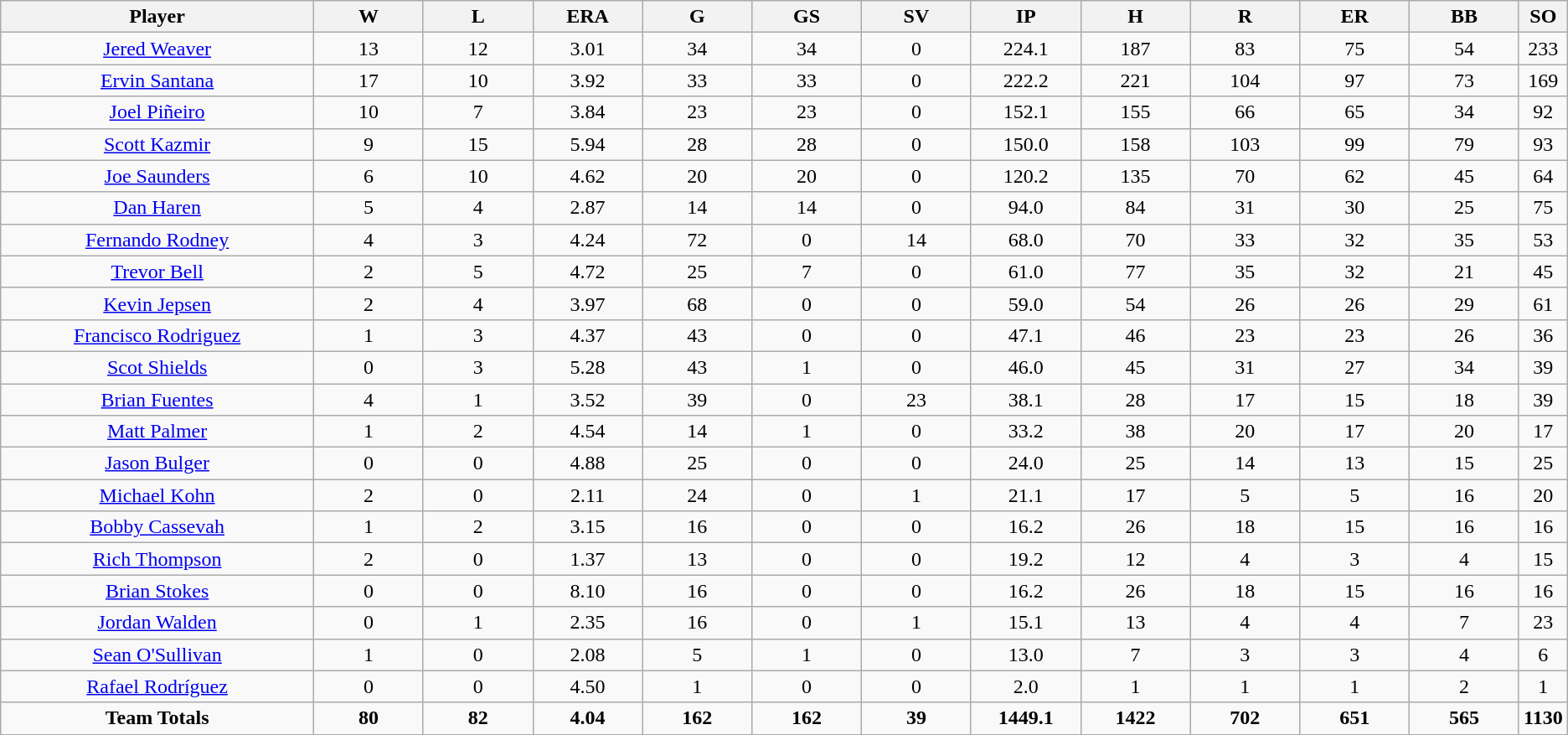<table class=wikitable style="text-align:center">
<tr>
<th bgcolor=#DDDDFF; width="20%">Player</th>
<th bgcolor=#DDDDFF; width="7%">W</th>
<th bgcolor=#DDDDFF; width="7%">L</th>
<th bgcolor=#DDDDFF; width="7%">ERA</th>
<th bgcolor=#DDDDFF; width="7%">G</th>
<th bgcolor=#DDDDFF; width="7%">GS</th>
<th bgcolor=#DDDDFF; width="7%">SV</th>
<th bgcolor=#DDDDFF; width="7%">IP</th>
<th bgcolor=#DDDDFF; width="7%">H</th>
<th bgcolor=#DDDDFF; width="7%">R</th>
<th bgcolor=#DDDDFF; width="7%">ER</th>
<th bgcolor=#DDDDFF; width="7%">BB</th>
<th bgcolor=#DDDDFF; width="7%">SO</th>
</tr>
<tr>
<td><a href='#'>Jered Weaver</a></td>
<td>13</td>
<td>12</td>
<td>3.01</td>
<td>34</td>
<td>34</td>
<td>0</td>
<td>224.1</td>
<td>187</td>
<td>83</td>
<td>75</td>
<td>54</td>
<td>233</td>
</tr>
<tr>
<td><a href='#'>Ervin Santana</a></td>
<td>17</td>
<td>10</td>
<td>3.92</td>
<td>33</td>
<td>33</td>
<td>0</td>
<td>222.2</td>
<td>221</td>
<td>104</td>
<td>97</td>
<td>73</td>
<td>169</td>
</tr>
<tr>
<td><a href='#'>Joel Piñeiro</a></td>
<td>10</td>
<td>7</td>
<td>3.84</td>
<td>23</td>
<td>23</td>
<td>0</td>
<td>152.1</td>
<td>155</td>
<td>66</td>
<td>65</td>
<td>34</td>
<td>92</td>
</tr>
<tr>
<td><a href='#'>Scott Kazmir</a></td>
<td>9</td>
<td>15</td>
<td>5.94</td>
<td>28</td>
<td>28</td>
<td>0</td>
<td>150.0</td>
<td>158</td>
<td>103</td>
<td>99</td>
<td>79</td>
<td>93</td>
</tr>
<tr>
<td><a href='#'>Joe Saunders</a></td>
<td>6</td>
<td>10</td>
<td>4.62</td>
<td>20</td>
<td>20</td>
<td>0</td>
<td>120.2</td>
<td>135</td>
<td>70</td>
<td>62</td>
<td>45</td>
<td>64</td>
</tr>
<tr>
<td><a href='#'>Dan Haren</a></td>
<td>5</td>
<td>4</td>
<td>2.87</td>
<td>14</td>
<td>14</td>
<td>0</td>
<td>94.0</td>
<td>84</td>
<td>31</td>
<td>30</td>
<td>25</td>
<td>75</td>
</tr>
<tr>
<td><a href='#'>Fernando Rodney</a></td>
<td>4</td>
<td>3</td>
<td>4.24</td>
<td>72</td>
<td>0</td>
<td>14</td>
<td>68.0</td>
<td>70</td>
<td>33</td>
<td>32</td>
<td>35</td>
<td>53</td>
</tr>
<tr>
<td><a href='#'>Trevor Bell</a></td>
<td>2</td>
<td>5</td>
<td>4.72</td>
<td>25</td>
<td>7</td>
<td>0</td>
<td>61.0</td>
<td>77</td>
<td>35</td>
<td>32</td>
<td>21</td>
<td>45</td>
</tr>
<tr>
<td><a href='#'>Kevin Jepsen</a></td>
<td>2</td>
<td>4</td>
<td>3.97</td>
<td>68</td>
<td>0</td>
<td>0</td>
<td>59.0</td>
<td>54</td>
<td>26</td>
<td>26</td>
<td>29</td>
<td>61</td>
</tr>
<tr>
<td><a href='#'>Francisco Rodriguez</a></td>
<td>1</td>
<td>3</td>
<td>4.37</td>
<td>43</td>
<td>0</td>
<td>0</td>
<td>47.1</td>
<td>46</td>
<td>23</td>
<td>23</td>
<td>26</td>
<td>36</td>
</tr>
<tr>
<td><a href='#'>Scot Shields</a></td>
<td>0</td>
<td>3</td>
<td>5.28</td>
<td>43</td>
<td>1</td>
<td>0</td>
<td>46.0</td>
<td>45</td>
<td>31</td>
<td>27</td>
<td>34</td>
<td>39</td>
</tr>
<tr>
<td><a href='#'>Brian Fuentes</a></td>
<td>4</td>
<td>1</td>
<td>3.52</td>
<td>39</td>
<td>0</td>
<td>23</td>
<td>38.1</td>
<td>28</td>
<td>17</td>
<td>15</td>
<td>18</td>
<td>39</td>
</tr>
<tr>
<td><a href='#'>Matt Palmer</a></td>
<td>1</td>
<td>2</td>
<td>4.54</td>
<td>14</td>
<td>1</td>
<td>0</td>
<td>33.2</td>
<td>38</td>
<td>20</td>
<td>17</td>
<td>20</td>
<td>17</td>
</tr>
<tr>
<td><a href='#'>Jason Bulger</a></td>
<td>0</td>
<td>0</td>
<td>4.88</td>
<td>25</td>
<td>0</td>
<td>0</td>
<td>24.0</td>
<td>25</td>
<td>14</td>
<td>13</td>
<td>15</td>
<td>25</td>
</tr>
<tr>
<td><a href='#'>Michael Kohn</a></td>
<td>2</td>
<td>0</td>
<td>2.11</td>
<td>24</td>
<td>0</td>
<td>1</td>
<td>21.1</td>
<td>17</td>
<td>5</td>
<td>5</td>
<td>16</td>
<td>20</td>
</tr>
<tr>
<td><a href='#'>Bobby Cassevah</a></td>
<td>1</td>
<td>2</td>
<td>3.15</td>
<td>16</td>
<td>0</td>
<td>0</td>
<td>16.2</td>
<td>26</td>
<td>18</td>
<td>15</td>
<td>16</td>
<td>16</td>
</tr>
<tr>
<td><a href='#'>Rich Thompson</a></td>
<td>2</td>
<td>0</td>
<td>1.37</td>
<td>13</td>
<td>0</td>
<td>0</td>
<td>19.2</td>
<td>12</td>
<td>4</td>
<td>3</td>
<td>4</td>
<td>15</td>
</tr>
<tr>
<td><a href='#'>Brian Stokes</a></td>
<td>0</td>
<td>0</td>
<td>8.10</td>
<td>16</td>
<td>0</td>
<td>0</td>
<td>16.2</td>
<td>26</td>
<td>18</td>
<td>15</td>
<td>16</td>
<td>16</td>
</tr>
<tr>
<td><a href='#'>Jordan Walden</a></td>
<td>0</td>
<td>1</td>
<td>2.35</td>
<td>16</td>
<td>0</td>
<td>1</td>
<td>15.1</td>
<td>13</td>
<td>4</td>
<td>4</td>
<td>7</td>
<td>23</td>
</tr>
<tr>
<td><a href='#'>Sean O'Sullivan</a></td>
<td>1</td>
<td>0</td>
<td>2.08</td>
<td>5</td>
<td>1</td>
<td>0</td>
<td>13.0</td>
<td>7</td>
<td>3</td>
<td>3</td>
<td>4</td>
<td>6</td>
</tr>
<tr>
<td><a href='#'>Rafael Rodríguez</a></td>
<td>0</td>
<td>0</td>
<td>4.50</td>
<td>1</td>
<td>0</td>
<td>0</td>
<td>2.0</td>
<td>1</td>
<td>1</td>
<td>1</td>
<td>2</td>
<td>1</td>
</tr>
<tr>
<td><strong>Team Totals</strong></td>
<td><strong>80</strong></td>
<td><strong>82</strong></td>
<td><strong>4.04</strong></td>
<td><strong>162</strong></td>
<td><strong>162</strong></td>
<td><strong>39</strong></td>
<td><strong>1449.1</strong></td>
<td><strong>1422</strong></td>
<td><strong>702</strong></td>
<td><strong>651</strong></td>
<td><strong>565</strong></td>
<td><strong>1130</strong></td>
</tr>
</table>
